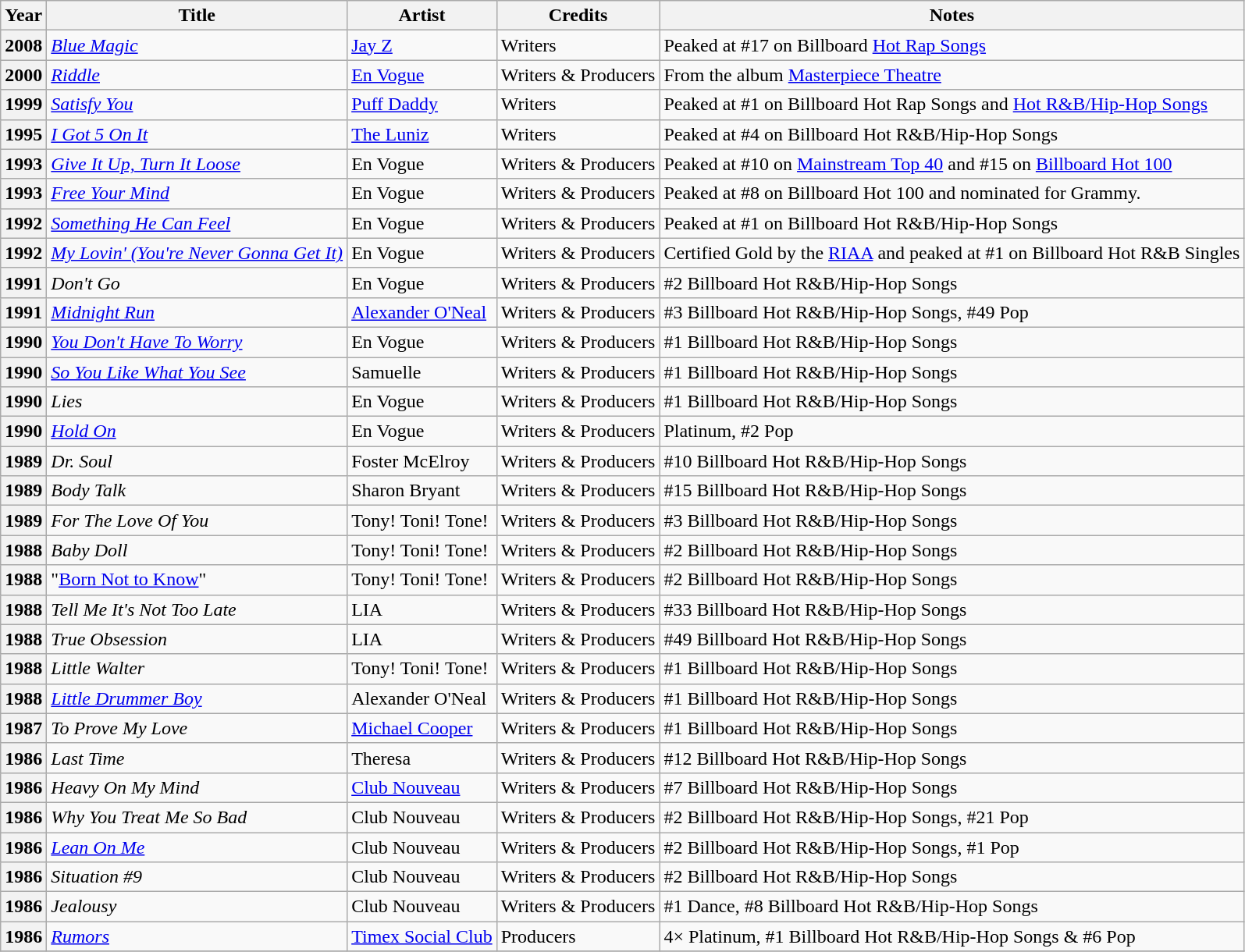<table class="wikitable plainrowheaders sortable">
<tr>
<th scope="col">Year</th>
<th scope="col">Title</th>
<th scope="col">Artist</th>
<th scope="col" class="unsortable">Credits</th>
<th scope="col" class="unsortable">Notes</th>
</tr>
<tr>
<th scope="row">2008</th>
<td><em><a href='#'>Blue Magic</a></em></td>
<td><a href='#'>Jay Z</a></td>
<td>Writers</td>
<td>Peaked at #17 on Billboard <a href='#'>Hot Rap Songs</a></td>
</tr>
<tr>
<th scope="row">2000</th>
<td><em><a href='#'>Riddle</a></em></td>
<td><a href='#'>En Vogue</a></td>
<td>Writers & Producers</td>
<td>From the album <a href='#'>Masterpiece Theatre</a></td>
</tr>
<tr>
<th scope="row">1999</th>
<td><em><a href='#'>Satisfy You</a></em></td>
<td><a href='#'>Puff Daddy</a></td>
<td>Writers</td>
<td>Peaked at #1 on Billboard Hot Rap Songs and <a href='#'>Hot R&B/Hip-Hop Songs</a></td>
</tr>
<tr>
<th scope="row">1995</th>
<td><em><a href='#'>I Got 5 On It</a></em></td>
<td><a href='#'>The Luniz</a></td>
<td>Writers</td>
<td>Peaked at #4 on Billboard Hot R&B/Hip-Hop Songs</td>
</tr>
<tr>
<th scope="row">1993</th>
<td><em><a href='#'>Give It Up, Turn It Loose</a></em></td>
<td>En Vogue</td>
<td>Writers & Producers</td>
<td>Peaked at #10 on <a href='#'>Mainstream Top 40</a> and #15 on <a href='#'>Billboard Hot 100</a></td>
</tr>
<tr>
<th scope="row">1993</th>
<td><em><a href='#'>Free Your Mind</a></em></td>
<td>En Vogue</td>
<td>Writers & Producers</td>
<td>Peaked at #8 on Billboard Hot 100 and nominated for Grammy.</td>
</tr>
<tr>
<th scope="row">1992</th>
<td><em><a href='#'>Something He Can Feel</a></em></td>
<td>En Vogue</td>
<td>Writers & Producers</td>
<td>Peaked at #1 on Billboard Hot R&B/Hip-Hop Songs</td>
</tr>
<tr>
<th scope="row">1992</th>
<td><em><a href='#'>My Lovin' (You're Never Gonna Get It)</a></em></td>
<td>En Vogue</td>
<td>Writers & Producers</td>
<td>Certified Gold by the <a href='#'>RIAA</a> and peaked at #1 on Billboard Hot R&B Singles</td>
</tr>
<tr>
<th scope="row">1991</th>
<td><em>Don't Go</em></td>
<td>En Vogue</td>
<td>Writers & Producers</td>
<td>#2 Billboard Hot R&B/Hip-Hop Songs</td>
</tr>
<tr>
<th scope="row">1991</th>
<td><em><a href='#'>Midnight Run</a></em></td>
<td><a href='#'>Alexander O'Neal</a></td>
<td>Writers & Producers</td>
<td>#3 Billboard Hot R&B/Hip-Hop Songs, #49 Pop</td>
</tr>
<tr>
<th scope="row">1990</th>
<td><em><a href='#'>You Don't Have To Worry</a></em></td>
<td>En Vogue</td>
<td>Writers & Producers</td>
<td>#1 Billboard Hot R&B/Hip-Hop Songs</td>
</tr>
<tr>
<th scope="row">1990</th>
<td><em><a href='#'>So You Like What You See</a></em></td>
<td>Samuelle</td>
<td>Writers & Producers</td>
<td>#1 Billboard Hot R&B/Hip-Hop Songs</td>
</tr>
<tr>
<th scope="row">1990</th>
<td><em>Lies</em></td>
<td>En Vogue</td>
<td>Writers & Producers</td>
<td>#1 Billboard Hot R&B/Hip-Hop Songs</td>
</tr>
<tr>
<th scope="row">1990</th>
<td><em><a href='#'>Hold On</a></em></td>
<td>En Vogue</td>
<td>Writers & Producers</td>
<td>Platinum, #2 Pop</td>
</tr>
<tr>
<th scope="row">1989</th>
<td><em>Dr. Soul</em></td>
<td>Foster McElroy</td>
<td>Writers & Producers</td>
<td>#10 Billboard Hot R&B/Hip-Hop Songs</td>
</tr>
<tr>
<th scope="row">1989</th>
<td><em>Body Talk</em></td>
<td>Sharon Bryant</td>
<td>Writers & Producers</td>
<td>#15 Billboard Hot R&B/Hip-Hop Songs</td>
</tr>
<tr>
<th scope="row">1989</th>
<td><em>For The Love Of You</em></td>
<td>Tony! Toni! Tone!</td>
<td>Writers & Producers</td>
<td>#3 Billboard Hot R&B/Hip-Hop Songs</td>
</tr>
<tr>
<th scope="row">1988</th>
<td><em>Baby Doll</em></td>
<td>Tony! Toni! Tone!</td>
<td>Writers & Producers</td>
<td>#2 Billboard Hot R&B/Hip-Hop Songs</td>
</tr>
<tr>
<th scope="row">1988</th>
<td>"<a href='#'>Born Not to Know</a>"</td>
<td>Tony! Toni! Tone!</td>
<td>Writers & Producers</td>
<td>#2 Billboard Hot R&B/Hip-Hop Songs</td>
</tr>
<tr>
<th scope="row">1988</th>
<td><em>Tell Me It's Not Too Late</em></td>
<td>LIA</td>
<td>Writers & Producers</td>
<td>#33 Billboard Hot R&B/Hip-Hop Songs</td>
</tr>
<tr>
<th scope="row">1988</th>
<td><em>True Obsession</em></td>
<td>LIA</td>
<td>Writers & Producers</td>
<td>#49 Billboard Hot R&B/Hip-Hop Songs</td>
</tr>
<tr>
<th scope="row">1988</th>
<td><em>Little Walter</em></td>
<td>Tony! Toni! Tone!</td>
<td>Writers & Producers</td>
<td>#1 Billboard Hot R&B/Hip-Hop Songs</td>
</tr>
<tr>
<th scope="row">1988</th>
<td><em><a href='#'>Little Drummer Boy</a></em></td>
<td>Alexander O'Neal</td>
<td>Writers & Producers</td>
<td>#1 Billboard Hot R&B/Hip-Hop Songs</td>
</tr>
<tr>
<th scope="row">1987</th>
<td><em>To Prove My Love</em></td>
<td><a href='#'>Michael Cooper</a></td>
<td>Writers & Producers</td>
<td>#1 Billboard Hot R&B/Hip-Hop Songs</td>
</tr>
<tr>
<th scope="row">1986</th>
<td><em>Last Time</em></td>
<td>Theresa</td>
<td>Writers & Producers</td>
<td>#12 Billboard Hot R&B/Hip-Hop Songs</td>
</tr>
<tr>
<th scope="row">1986</th>
<td><em>Heavy On My Mind</em></td>
<td><a href='#'>Club Nouveau</a></td>
<td>Writers & Producers</td>
<td>#7 Billboard Hot R&B/Hip-Hop Songs</td>
</tr>
<tr>
<th scope="row">1986</th>
<td><em>Why You Treat Me So Bad</em></td>
<td>Club Nouveau</td>
<td>Writers & Producers</td>
<td>#2 Billboard Hot R&B/Hip-Hop Songs, #21 Pop</td>
</tr>
<tr>
<th scope="row">1986</th>
<td><em><a href='#'>Lean On Me</a></em></td>
<td>Club Nouveau</td>
<td>Writers & Producers</td>
<td>#2 Billboard Hot R&B/Hip-Hop Songs, #1 Pop</td>
</tr>
<tr>
<th scope="row">1986</th>
<td><em>Situation #9</em></td>
<td>Club Nouveau</td>
<td>Writers & Producers</td>
<td>#2 Billboard Hot R&B/Hip-Hop Songs</td>
</tr>
<tr>
<th scope="row">1986</th>
<td><em>Jealousy</em></td>
<td>Club Nouveau</td>
<td>Writers & Producers</td>
<td>#1 Dance, #8 Billboard Hot R&B/Hip-Hop Songs</td>
</tr>
<tr>
<th scope="row">1986</th>
<td><em><a href='#'>Rumors</a></em></td>
<td><a href='#'>Timex Social Club</a></td>
<td>Producers</td>
<td>4× Platinum, #1 Billboard Hot R&B/Hip-Hop Songs & #6 Pop</td>
</tr>
<tr>
</tr>
</table>
